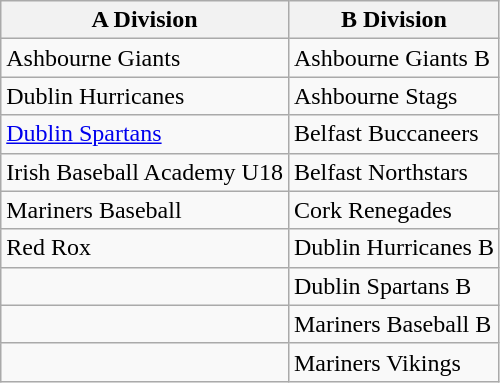<table class="wikitable “wikitable" sortable”>
<tr>
<th>A Division</th>
<th>B Division</th>
</tr>
<tr>
<td>Ashbourne Giants</td>
<td>Ashbourne Giants B</td>
</tr>
<tr>
<td>Dublin Hurricanes</td>
<td>Ashbourne Stags</td>
</tr>
<tr>
<td><a href='#'>Dublin Spartans</a></td>
<td>Belfast Buccaneers</td>
</tr>
<tr>
<td>Irish Baseball Academy U18</td>
<td>Belfast Northstars</td>
</tr>
<tr>
<td>Mariners Baseball</td>
<td>Cork Renegades</td>
</tr>
<tr>
<td>Red Rox</td>
<td>Dublin Hurricanes B</td>
</tr>
<tr>
<td></td>
<td>Dublin Spartans B</td>
</tr>
<tr>
<td></td>
<td>Mariners Baseball B</td>
</tr>
<tr>
<td></td>
<td>Mariners Vikings</td>
</tr>
</table>
